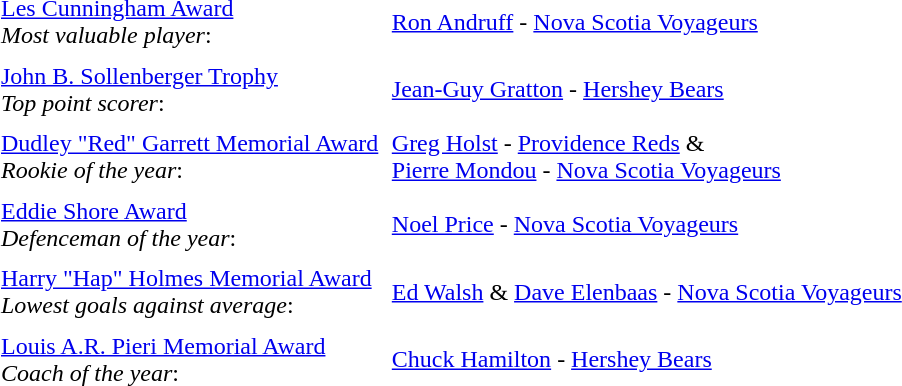<table cellpadding="3" cellspacing="3">
<tr>
<td><a href='#'>Les Cunningham Award</a><br><em>Most valuable player</em>:</td>
<td><a href='#'>Ron Andruff</a> - <a href='#'>Nova Scotia Voyageurs</a></td>
</tr>
<tr>
<td><a href='#'>John B. Sollenberger Trophy</a><br><em>Top point scorer</em>:</td>
<td><a href='#'>Jean-Guy Gratton</a> - <a href='#'>Hershey Bears</a></td>
</tr>
<tr>
<td><a href='#'>Dudley "Red" Garrett Memorial Award</a><br><em>Rookie of the year</em>:</td>
<td><a href='#'>Greg Holst</a> - <a href='#'>Providence Reds</a> &<br> <a href='#'>Pierre Mondou</a> - <a href='#'>Nova Scotia Voyageurs</a></td>
</tr>
<tr>
<td><a href='#'>Eddie Shore Award</a><br><em>Defenceman of the year</em>:</td>
<td><a href='#'>Noel Price</a> - <a href='#'>Nova Scotia Voyageurs</a></td>
</tr>
<tr>
<td><a href='#'>Harry "Hap" Holmes Memorial Award</a><br><em>Lowest goals against average</em>:</td>
<td><a href='#'>Ed Walsh</a> & <a href='#'>Dave Elenbaas</a> - <a href='#'>Nova Scotia Voyageurs</a></td>
</tr>
<tr>
<td><a href='#'>Louis A.R. Pieri Memorial Award</a><br><em>Coach of the year</em>:</td>
<td><a href='#'>Chuck Hamilton</a> - <a href='#'>Hershey Bears</a></td>
</tr>
</table>
